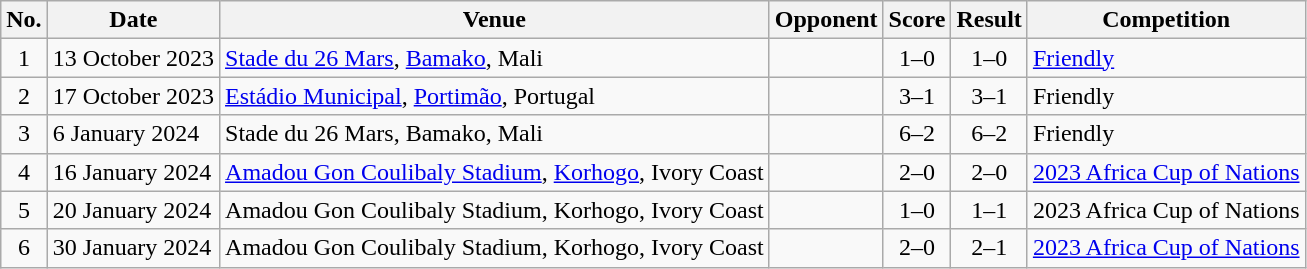<table class="wikitable sortable">
<tr>
<th scope="col">No.</th>
<th scope="col">Date</th>
<th scope="col">Venue</th>
<th scope="col">Opponent</th>
<th scope="col">Score</th>
<th scope="col">Result</th>
<th scope="col">Competition</th>
</tr>
<tr>
<td style="text-align:center">1</td>
<td>13 October 2023</td>
<td><a href='#'>Stade du 26 Mars</a>, <a href='#'>Bamako</a>, Mali</td>
<td></td>
<td style="text-align:center">1–0</td>
<td style="text-align:center">1–0</td>
<td><a href='#'>Friendly</a></td>
</tr>
<tr>
<td style="text-align:center">2</td>
<td>17 October 2023</td>
<td><a href='#'>Estádio Municipal</a>, <a href='#'>Portimão</a>, Portugal</td>
<td></td>
<td style="text-align:center">3–1</td>
<td style="text-align:center">3–1</td>
<td>Friendly</td>
</tr>
<tr>
<td style="text-align:center">3</td>
<td>6 January 2024</td>
<td>Stade du 26 Mars, Bamako, Mali</td>
<td></td>
<td style="text-align:center">6–2</td>
<td style="text-align:center">6–2</td>
<td>Friendly</td>
</tr>
<tr>
<td style="text-align:center">4</td>
<td>16 January 2024</td>
<td><a href='#'>Amadou Gon Coulibaly Stadium</a>, <a href='#'>Korhogo</a>, Ivory Coast</td>
<td></td>
<td style="text-align:center">2–0</td>
<td style="text-align:center">2–0</td>
<td><a href='#'>2023 Africa Cup of Nations</a></td>
</tr>
<tr>
<td style="text-align:center">5</td>
<td>20 January 2024</td>
<td>Amadou Gon Coulibaly Stadium, Korhogo, Ivory Coast</td>
<td></td>
<td style="text-align:center">1–0</td>
<td style="text-align:center">1–1</td>
<td>2023 Africa Cup of Nations</td>
</tr>
<tr>
<td style="text-align:center">6</td>
<td>30 January 2024</td>
<td>Amadou Gon Coulibaly Stadium, Korhogo, Ivory Coast</td>
<td></td>
<td style="text-align:center">2–0</td>
<td style="text-align:center">2–1</td>
<td><a href='#'>2023 Africa Cup of Nations</a></td>
</tr>
</table>
